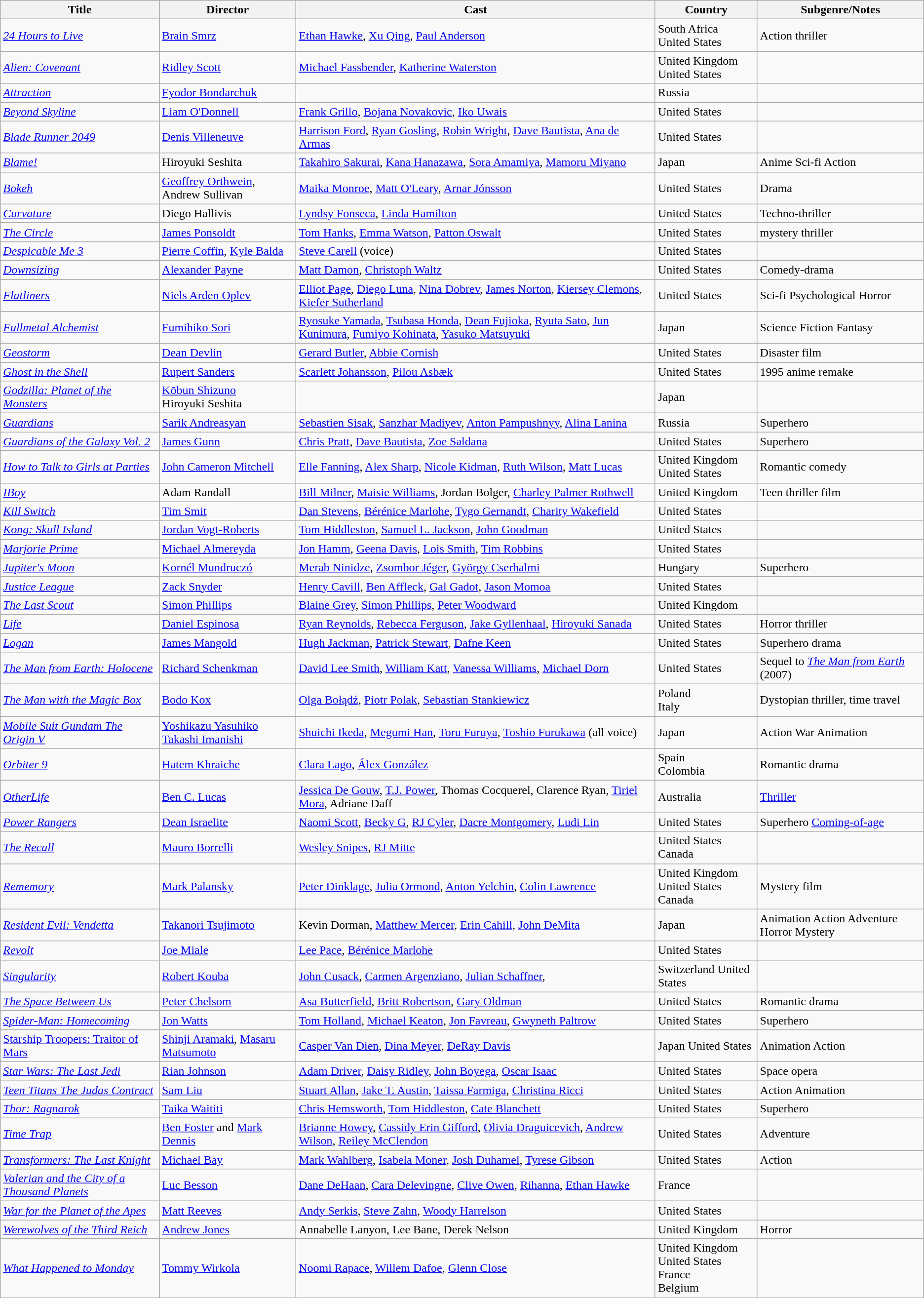<table class="wikitable sortable">
<tr>
<th>Title</th>
<th>Director</th>
<th>Cast</th>
<th>Country</th>
<th>Subgenre/Notes</th>
</tr>
<tr>
<td><em><a href='#'>24 Hours to Live</a></em></td>
<td><a href='#'>Brain Smrz</a></td>
<td><a href='#'>Ethan Hawke</a>, <a href='#'>Xu Qing</a>, <a href='#'>Paul Anderson</a></td>
<td>South Africa<br>United States</td>
<td>Action thriller</td>
</tr>
<tr>
<td><em><a href='#'>Alien: Covenant</a></em></td>
<td><a href='#'>Ridley Scott</a></td>
<td><a href='#'>Michael Fassbender</a>, <a href='#'>Katherine Waterston</a></td>
<td>United Kingdom<br>United States</td>
<td></td>
</tr>
<tr>
<td><em><a href='#'>Attraction</a></em></td>
<td><a href='#'>Fyodor Bondarchuk</a></td>
<td></td>
<td>Russia</td>
<td></td>
</tr>
<tr>
<td><em><a href='#'>Beyond Skyline</a></em></td>
<td><a href='#'>Liam O'Donnell</a></td>
<td><a href='#'>Frank Grillo</a>, <a href='#'>Bojana Novakovic</a>, <a href='#'>Iko Uwais</a></td>
<td>United States</td>
<td></td>
</tr>
<tr>
<td><em><a href='#'>Blade Runner 2049</a></em></td>
<td><a href='#'>Denis Villeneuve</a></td>
<td><a href='#'>Harrison Ford</a>, <a href='#'>Ryan Gosling</a>, <a href='#'>Robin Wright</a>, <a href='#'>Dave Bautista</a>, <a href='#'>Ana de Armas</a></td>
<td>United States</td>
<td></td>
</tr>
<tr>
<td><em><a href='#'>Blame!</a></em></td>
<td>Hiroyuki Seshita</td>
<td><a href='#'>Takahiro Sakurai</a>, <a href='#'>Kana Hanazawa</a>, <a href='#'>Sora Amamiya</a>, <a href='#'>Mamoru Miyano</a></td>
<td>Japan</td>
<td>Anime Sci-fi Action</td>
</tr>
<tr>
<td><em><a href='#'>Bokeh</a></em></td>
<td><a href='#'>Geoffrey Orthwein</a>, Andrew Sullivan</td>
<td><a href='#'>Maika Monroe</a>, <a href='#'>Matt O'Leary</a>, <a href='#'>Arnar Jónsson</a></td>
<td>United States</td>
<td>Drama</td>
</tr>
<tr>
<td><em><a href='#'>Curvature</a></em></td>
<td>Diego Hallivis</td>
<td><a href='#'>Lyndsy Fonseca</a>, <a href='#'>Linda Hamilton</a></td>
<td>United States</td>
<td>Techno-thriller</td>
</tr>
<tr>
<td><em><a href='#'>The Circle</a></em></td>
<td><a href='#'>James Ponsoldt</a></td>
<td><a href='#'>Tom Hanks</a>, <a href='#'>Emma Watson</a>, <a href='#'>Patton Oswalt</a></td>
<td>United States</td>
<td>mystery thriller</td>
</tr>
<tr>
<td><em><a href='#'>Despicable Me 3</a></em></td>
<td><a href='#'>Pierre Coffin</a>, <a href='#'>Kyle Balda</a></td>
<td><a href='#'>Steve Carell</a> (voice)</td>
<td>United States</td>
<td></td>
</tr>
<tr>
<td><em><a href='#'>Downsizing</a></em></td>
<td><a href='#'>Alexander Payne</a></td>
<td><a href='#'>Matt Damon</a>, <a href='#'>Christoph Waltz</a></td>
<td>United States</td>
<td>Comedy-drama</td>
</tr>
<tr>
<td><em><a href='#'>Flatliners</a></em></td>
<td><a href='#'>Niels Arden Oplev</a></td>
<td><a href='#'>Elliot Page</a>, <a href='#'>Diego Luna</a>, <a href='#'>Nina Dobrev</a>, <a href='#'>James Norton</a>, <a href='#'>Kiersey Clemons</a>, <a href='#'>Kiefer Sutherland</a></td>
<td>United States</td>
<td>Sci-fi Psychological Horror</td>
</tr>
<tr>
<td><em><a href='#'>Fullmetal Alchemist</a></em></td>
<td><a href='#'>Fumihiko Sori</a></td>
<td><a href='#'>Ryosuke Yamada</a>, <a href='#'>Tsubasa Honda</a>, <a href='#'>Dean Fujioka</a>, <a href='#'>Ryuta Sato</a>, <a href='#'>Jun Kunimura</a>, <a href='#'>Fumiyo Kohinata</a>, <a href='#'>Yasuko Matsuyuki</a></td>
<td>Japan</td>
<td>Science Fiction Fantasy</td>
</tr>
<tr>
<td><em><a href='#'>Geostorm</a></em></td>
<td><a href='#'>Dean Devlin</a></td>
<td><a href='#'>Gerard Butler</a>, <a href='#'>Abbie Cornish</a></td>
<td>United States</td>
<td>Disaster film</td>
</tr>
<tr>
<td><em><a href='#'>Ghost in the Shell</a></em></td>
<td><a href='#'>Rupert Sanders</a></td>
<td><a href='#'>Scarlett Johansson</a>, <a href='#'>Pilou Asbæk</a></td>
<td>United States</td>
<td>1995 anime remake</td>
</tr>
<tr>
<td><em><a href='#'>Godzilla: Planet of the Monsters</a></em></td>
<td><a href='#'>Kōbun Shizuno</a><br>Hiroyuki Seshita</td>
<td></td>
<td>Japan</td>
<td></td>
</tr>
<tr>
<td><em><a href='#'>Guardians</a></em></td>
<td><a href='#'>Sarik Andreasyan</a></td>
<td><a href='#'>Sebastien Sisak</a>, <a href='#'>Sanzhar Madiyev</a>, <a href='#'>Anton Pampushnyy</a>, <a href='#'>Alina Lanina</a></td>
<td>Russia</td>
<td>Superhero</td>
</tr>
<tr>
<td><em><a href='#'>Guardians of the Galaxy Vol. 2</a></em></td>
<td><a href='#'>James Gunn</a></td>
<td><a href='#'>Chris Pratt</a>, <a href='#'>Dave Bautista</a>, <a href='#'>Zoe Saldana</a></td>
<td>United States</td>
<td>Superhero</td>
</tr>
<tr>
<td><em><a href='#'>How to Talk to Girls at Parties</a></em></td>
<td><a href='#'>John Cameron Mitchell</a></td>
<td><a href='#'>Elle Fanning</a>, <a href='#'>Alex Sharp</a>, <a href='#'>Nicole Kidman</a>, <a href='#'>Ruth Wilson</a>, <a href='#'>Matt Lucas</a></td>
<td>United Kingdom<br>United States</td>
<td>Romantic comedy</td>
</tr>
<tr>
<td><em><a href='#'>IBoy</a></em></td>
<td>Adam Randall</td>
<td><a href='#'>Bill Milner</a>, <a href='#'>Maisie Williams</a>, Jordan Bolger, <a href='#'>Charley Palmer Rothwell</a></td>
<td>United Kingdom</td>
<td>Teen thriller film</td>
</tr>
<tr>
<td><em><a href='#'>Kill Switch</a></em></td>
<td><a href='#'>Tim Smit</a></td>
<td><a href='#'>Dan Stevens</a>, <a href='#'>Bérénice Marlohe</a>, <a href='#'>Tygo Gernandt</a>, <a href='#'>Charity Wakefield</a></td>
<td>United States</td>
<td></td>
</tr>
<tr>
<td><em><a href='#'>Kong: Skull Island</a></em></td>
<td><a href='#'>Jordan Vogt-Roberts</a></td>
<td><a href='#'>Tom Hiddleston</a>, <a href='#'>Samuel L. Jackson</a>, <a href='#'>John Goodman</a></td>
<td>United States</td>
<td></td>
</tr>
<tr>
<td><em><a href='#'>Marjorie Prime</a></em></td>
<td><a href='#'>Michael Almereyda</a></td>
<td><a href='#'>Jon Hamm</a>, <a href='#'>Geena Davis</a>, <a href='#'>Lois Smith</a>, <a href='#'>Tim Robbins</a></td>
<td>United States</td>
<td></td>
</tr>
<tr>
<td><em><a href='#'>Jupiter's Moon</a></em></td>
<td><a href='#'>Kornél Mundruczó</a></td>
<td><a href='#'>Merab Ninidze</a>, <a href='#'>Zsombor Jéger</a>, <a href='#'>György Cserhalmi</a></td>
<td>Hungary</td>
<td>Superhero</td>
</tr>
<tr>
<td><em><a href='#'>Justice League</a></em></td>
<td><a href='#'>Zack Snyder</a></td>
<td><a href='#'>Henry Cavill</a>, <a href='#'>Ben Affleck</a>, <a href='#'>Gal Gadot</a>, <a href='#'>Jason Momoa</a></td>
<td>United States</td>
<td></td>
</tr>
<tr>
<td><em><a href='#'>The Last Scout</a></em></td>
<td><a href='#'>Simon Phillips</a></td>
<td><a href='#'>Blaine Grey</a>, <a href='#'>Simon Phillips</a>, <a href='#'>Peter Woodward</a></td>
<td>United Kingdom</td>
<td></td>
</tr>
<tr>
<td><em><a href='#'>Life</a></em></td>
<td><a href='#'>Daniel Espinosa</a></td>
<td><a href='#'>Ryan Reynolds</a>, <a href='#'>Rebecca Ferguson</a>, <a href='#'>Jake Gyllenhaal</a>, <a href='#'>Hiroyuki Sanada</a></td>
<td>United States</td>
<td>Horror thriller</td>
</tr>
<tr>
<td><em><a href='#'>Logan</a></em></td>
<td><a href='#'>James Mangold</a></td>
<td><a href='#'>Hugh Jackman</a>, <a href='#'>Patrick Stewart</a>, <a href='#'>Dafne Keen</a></td>
<td>United States</td>
<td>Superhero drama</td>
</tr>
<tr>
<td><em><a href='#'>The Man from Earth: Holocene</a></em></td>
<td><a href='#'>Richard Schenkman</a></td>
<td><a href='#'>David Lee Smith</a>, <a href='#'>William Katt</a>, <a href='#'>Vanessa Williams</a>, <a href='#'>Michael Dorn</a></td>
<td>United States</td>
<td>Sequel to <em><a href='#'>The Man from Earth</a></em> (2007)</td>
</tr>
<tr>
<td><em><a href='#'>The Man with the Magic Box</a></em></td>
<td><a href='#'>Bodo Kox</a></td>
<td><a href='#'>Olga Bołądź</a>, <a href='#'>Piotr Polak</a>, <a href='#'>Sebastian Stankiewicz</a></td>
<td>Poland<br>Italy</td>
<td>Dystopian thriller, time travel</td>
</tr>
<tr>
<td><em><a href='#'>Mobile Suit Gundam The Origin V</a></em></td>
<td><a href='#'>Yoshikazu Yasuhiko</a> <a href='#'>Takashi Imanishi</a></td>
<td><a href='#'>Shuichi Ikeda</a>, <a href='#'>Megumi Han</a>, <a href='#'>Toru Furuya</a>, <a href='#'>Toshio Furukawa</a> (all voice)</td>
<td>Japan</td>
<td>Action War Animation </td>
</tr>
<tr>
<td><em><a href='#'>Orbiter 9</a></em></td>
<td><a href='#'>Hatem Khraiche</a></td>
<td><a href='#'>Clara Lago</a>, <a href='#'>Álex González</a></td>
<td>Spain<br>Colombia</td>
<td>Romantic drama</td>
</tr>
<tr>
<td><em><a href='#'>OtherLife</a></em></td>
<td><a href='#'>Ben C. Lucas</a></td>
<td><a href='#'>Jessica De Gouw</a>, <a href='#'>T.J. Power</a>, Thomas Cocquerel, Clarence Ryan, <a href='#'>Tiriel Mora</a>, Adriane Daff</td>
<td>Australia</td>
<td><a href='#'>Thriller</a></td>
</tr>
<tr>
<td><em><a href='#'>Power Rangers</a></em></td>
<td><a href='#'>Dean Israelite</a></td>
<td><a href='#'>Naomi Scott</a>, <a href='#'>Becky G</a>, <a href='#'>RJ Cyler</a>, <a href='#'>Dacre Montgomery</a>, <a href='#'>Ludi Lin</a></td>
<td>United States</td>
<td>Superhero <a href='#'>Coming-of-age</a></td>
</tr>
<tr>
<td><em><a href='#'>The Recall</a></em></td>
<td><a href='#'>Mauro Borrelli</a></td>
<td><a href='#'>Wesley Snipes</a>, <a href='#'>RJ Mitte</a></td>
<td>United States<br>Canada</td>
<td></td>
</tr>
<tr>
<td><em><a href='#'>Rememory</a></em></td>
<td><a href='#'>Mark Palansky</a></td>
<td><a href='#'>Peter Dinklage</a>, <a href='#'>Julia Ormond</a>, <a href='#'>Anton Yelchin</a>, <a href='#'>Colin Lawrence</a></td>
<td>United Kingdom<br>United States
Canada</td>
<td>Mystery film</td>
</tr>
<tr>
<td><em><a href='#'>Resident Evil: Vendetta</a></em></td>
<td><a href='#'>Takanori Tsujimoto</a></td>
<td>Kevin Dorman, <a href='#'>Matthew Mercer</a>, <a href='#'>Erin Cahill</a>, <a href='#'>John DeMita</a></td>
<td>Japan</td>
<td>Animation Action Adventure Horror Mystery</td>
</tr>
<tr>
<td><em><a href='#'>Revolt</a></em></td>
<td><a href='#'>Joe Miale</a></td>
<td><a href='#'>Lee Pace</a>, <a href='#'>Bérénice Marlohe</a></td>
<td>United States</td>
<td></td>
</tr>
<tr>
<td><em><a href='#'>Singularity</a></em></td>
<td><a href='#'>Robert Kouba</a></td>
<td><a href='#'>John Cusack</a>, <a href='#'>Carmen Argenziano</a>, <a href='#'>Julian Schaffner</a>, </td>
<td>Switzerland United States</td>
<td></td>
</tr>
<tr>
<td><em><a href='#'>The Space Between Us</a></em></td>
<td><a href='#'>Peter Chelsom</a></td>
<td><a href='#'>Asa Butterfield</a>, <a href='#'>Britt Robertson</a>, <a href='#'>Gary Oldman</a></td>
<td>United States</td>
<td>Romantic drama</td>
</tr>
<tr>
<td><em><a href='#'>Spider-Man: Homecoming</a></em></td>
<td><a href='#'>Jon Watts</a></td>
<td><a href='#'>Tom Holland</a>, <a href='#'>Michael Keaton</a>, <a href='#'>Jon Favreau</a>, <a href='#'>Gwyneth Paltrow</a></td>
<td>United States</td>
<td>Superhero</td>
</tr>
<tr>
<td><a href='#'>Starship Troopers: Traitor of Mars</a></td>
<td><a href='#'>Shinji Aramaki</a>, <a href='#'>Masaru Matsumoto</a></td>
<td><a href='#'>Casper Van Dien</a>, <a href='#'>Dina Meyer</a>, <a href='#'>DeRay Davis</a></td>
<td>Japan United States</td>
<td>Animation Action</td>
</tr>
<tr>
<td><em><a href='#'>Star Wars: The Last Jedi</a></em></td>
<td><a href='#'>Rian Johnson</a></td>
<td><a href='#'>Adam Driver</a>, <a href='#'>Daisy Ridley</a>, <a href='#'>John Boyega</a>, <a href='#'>Oscar Isaac</a></td>
<td>United States</td>
<td>Space opera</td>
</tr>
<tr>
<td><a href='#'><em>Teen Titans The Judas Contract</em></a></td>
<td><a href='#'>Sam Liu</a></td>
<td><a href='#'>Stuart Allan</a>, <a href='#'>Jake T. Austin</a>, <a href='#'>Taissa Farmiga</a>, <a href='#'>Christina Ricci</a></td>
<td>United States</td>
<td>Action Animation </td>
</tr>
<tr>
<td><em><a href='#'>Thor: Ragnarok</a></em></td>
<td><a href='#'>Taika Waititi</a></td>
<td><a href='#'>Chris Hemsworth</a>, <a href='#'>Tom Hiddleston</a>, <a href='#'>Cate Blanchett</a></td>
<td>United States</td>
<td>Superhero</td>
</tr>
<tr>
<td><em><a href='#'>Time Trap</a></em></td>
<td><a href='#'>Ben Foster</a> and <a href='#'>Mark Dennis</a></td>
<td><a href='#'>Brianne Howey</a>, <a href='#'>Cassidy Erin Gifford</a>, <a href='#'>Olivia Draguicevich</a>, <a href='#'>Andrew Wilson</a>, <a href='#'>Reiley McClendon</a></td>
<td>United States</td>
<td>Adventure</td>
</tr>
<tr>
<td><em><a href='#'>Transformers: The Last Knight</a></em></td>
<td><a href='#'>Michael Bay</a></td>
<td><a href='#'>Mark Wahlberg</a>, <a href='#'>Isabela Moner</a>, <a href='#'>Josh Duhamel</a>, <a href='#'>Tyrese Gibson</a></td>
<td>United States</td>
<td>Action</td>
</tr>
<tr>
<td><em><a href='#'>Valerian and the City of a Thousand Planets</a></em></td>
<td><a href='#'>Luc Besson</a></td>
<td><a href='#'>Dane DeHaan</a>, <a href='#'>Cara Delevingne</a>, <a href='#'>Clive Owen</a>, <a href='#'>Rihanna</a>, <a href='#'>Ethan Hawke</a></td>
<td>France</td>
<td></td>
</tr>
<tr>
<td><em><a href='#'>War for the Planet of the Apes</a></em></td>
<td><a href='#'>Matt Reeves</a></td>
<td><a href='#'>Andy Serkis</a>, <a href='#'>Steve Zahn</a>, <a href='#'>Woody Harrelson</a></td>
<td>United States</td>
<td></td>
</tr>
<tr>
<td><em><a href='#'>Werewolves of the Third Reich</a></em></td>
<td><a href='#'>Andrew Jones</a></td>
<td>Annabelle Lanyon, Lee Bane, Derek Nelson</td>
<td>United Kingdom</td>
<td>Horror</td>
</tr>
<tr>
<td><em><a href='#'>What Happened to Monday</a></em></td>
<td><a href='#'>Tommy Wirkola</a></td>
<td><a href='#'>Noomi Rapace</a>, <a href='#'>Willem Dafoe</a>, <a href='#'>Glenn Close</a></td>
<td>United Kingdom<br>United States<br>France<br>Belgium</td>
<td></td>
</tr>
<tr>
</tr>
</table>
